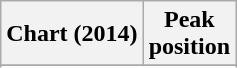<table class="wikitable sortable plainrowheaders">
<tr>
<th>Chart (2014)</th>
<th>Peak<br>position</th>
</tr>
<tr>
</tr>
<tr>
</tr>
<tr>
</tr>
<tr>
</tr>
<tr>
</tr>
<tr>
</tr>
<tr>
</tr>
</table>
